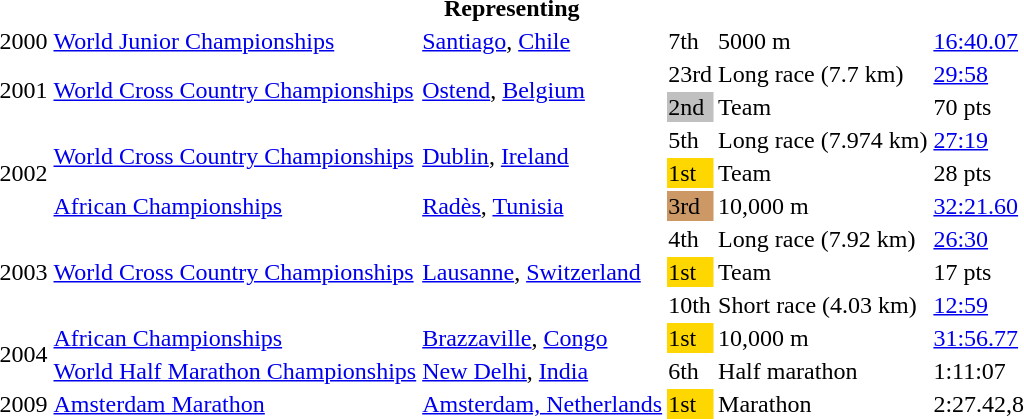<table>
<tr>
<th colspan="6">Representing </th>
</tr>
<tr>
<td>2000</td>
<td><a href='#'>World Junior Championships</a></td>
<td><a href='#'>Santiago</a>, <a href='#'>Chile</a></td>
<td>7th</td>
<td>5000 m</td>
<td><a href='#'>16:40.07</a></td>
</tr>
<tr>
<td rowspan=2>2001</td>
<td rowspan=2><a href='#'>World Cross Country Championships</a></td>
<td rowspan=2><a href='#'>Ostend</a>, <a href='#'>Belgium</a></td>
<td>23rd</td>
<td>Long race (7.7 km)</td>
<td><a href='#'>29:58</a></td>
</tr>
<tr>
<td bgcolor="silver">2nd</td>
<td>Team</td>
<td>70 pts</td>
</tr>
<tr>
<td rowspan=3>2002</td>
<td rowspan=2><a href='#'>World Cross Country Championships</a></td>
<td rowspan=2><a href='#'>Dublin</a>, <a href='#'>Ireland</a></td>
<td>5th</td>
<td>Long race (7.974 km)</td>
<td><a href='#'>27:19</a></td>
</tr>
<tr>
<td bgcolor="gold">1st</td>
<td>Team</td>
<td>28 pts</td>
</tr>
<tr>
<td><a href='#'>African Championships</a></td>
<td><a href='#'>Radès</a>, <a href='#'>Tunisia</a></td>
<td bgcolor="cc9966">3rd</td>
<td>10,000 m</td>
<td><a href='#'>32:21.60</a></td>
</tr>
<tr>
<td rowspan=3>2003</td>
<td rowspan=3><a href='#'>World Cross Country Championships</a></td>
<td rowspan=3><a href='#'>Lausanne</a>, <a href='#'>Switzerland</a></td>
<td>4th</td>
<td>Long race (7.92 km)</td>
<td><a href='#'>26:30</a></td>
</tr>
<tr>
<td bgcolor="gold">1st</td>
<td>Team</td>
<td>17 pts</td>
</tr>
<tr>
<td>10th</td>
<td>Short race (4.03 km)</td>
<td><a href='#'>12:59</a></td>
</tr>
<tr>
<td rowspan=2>2004</td>
<td><a href='#'>African Championships</a></td>
<td><a href='#'>Brazzaville</a>, <a href='#'>Congo</a></td>
<td bgcolor="gold">1st</td>
<td>10,000 m</td>
<td><a href='#'>31:56.77</a></td>
</tr>
<tr>
<td><a href='#'>World Half Marathon Championships</a></td>
<td><a href='#'>New Delhi</a>, <a href='#'>India</a></td>
<td>6th</td>
<td>Half marathon</td>
<td>1:11:07</td>
</tr>
<tr>
<td>2009</td>
<td><a href='#'>Amsterdam Marathon</a></td>
<td><a href='#'>Amsterdam, Netherlands</a></td>
<td bgcolor="gold">1st</td>
<td>Marathon</td>
<td>2:27.42,8</td>
</tr>
</table>
